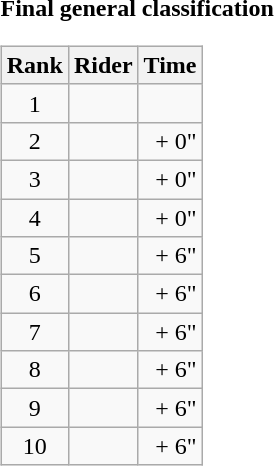<table>
<tr>
<td><strong>Final general classification</strong><br><table class="wikitable">
<tr>
<th scope="col">Rank</th>
<th scope="col">Rider</th>
<th scope="col">Time</th>
</tr>
<tr>
<td style="text-align:center;">1</td>
<td></td>
<td style="text-align:right;"></td>
</tr>
<tr>
<td style="text-align:center;">2</td>
<td></td>
<td style="text-align:right;">+ 0"</td>
</tr>
<tr>
<td style="text-align:center;">3</td>
<td></td>
<td style="text-align:right;">+ 0"</td>
</tr>
<tr>
<td style="text-align:center;">4</td>
<td></td>
<td style="text-align:right;">+ 0"</td>
</tr>
<tr>
<td style="text-align:center;">5</td>
<td></td>
<td style="text-align:right;">+ 6"</td>
</tr>
<tr>
<td style="text-align:center;">6</td>
<td></td>
<td style="text-align:right;">+ 6"</td>
</tr>
<tr>
<td style="text-align:center;">7</td>
<td></td>
<td style="text-align:right;">+ 6"</td>
</tr>
<tr>
<td style="text-align:center;">8</td>
<td></td>
<td style="text-align:right;">+ 6"</td>
</tr>
<tr>
<td style="text-align:center;">9</td>
<td></td>
<td style="text-align:right;">+ 6"</td>
</tr>
<tr>
<td style="text-align:center;">10</td>
<td></td>
<td style="text-align:right;">+ 6"</td>
</tr>
</table>
</td>
</tr>
</table>
